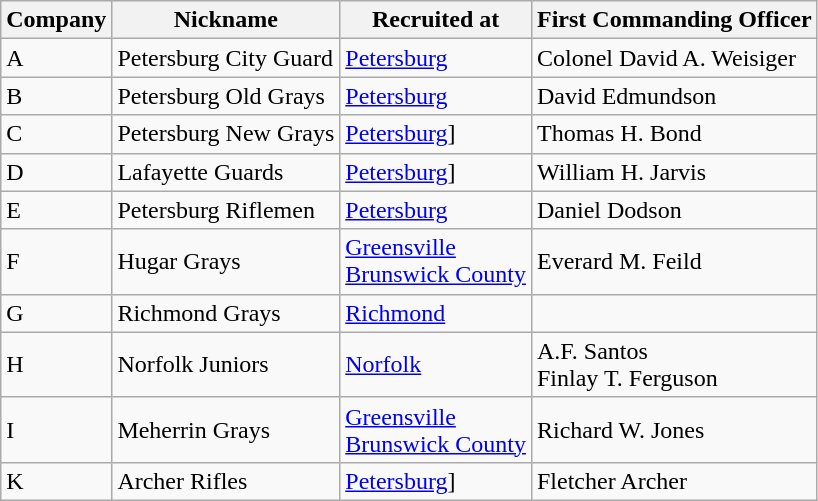<table class="wikitable sortable">
<tr>
<th scope="col">Company</th>
<th scope="col">Nickname</th>
<th scope="col">Recruited at</th>
<th scope="col">First Commanding Officer</th>
</tr>
<tr>
<td>A</td>
<td>Petersburg City Guard</td>
<td><a href='#'>Petersburg</a></td>
<td>Colonel David A. Weisiger</td>
</tr>
<tr>
<td>B</td>
<td>Petersburg Old Grays</td>
<td><a href='#'>Petersburg</a></td>
<td>David Edmundson</td>
</tr>
<tr>
<td>C</td>
<td>Petersburg New Grays</td>
<td><a href='#'>Petersburg</a>]</td>
<td>Thomas H. Bond</td>
</tr>
<tr>
<td>D</td>
<td>Lafayette Guards</td>
<td><a href='#'>Petersburg</a>]</td>
<td>William H. Jarvis</td>
</tr>
<tr>
<td>E</td>
<td>Petersburg Riflemen</td>
<td><a href='#'>Petersburg</a></td>
<td>Daniel Dodson</td>
</tr>
<tr>
<td>F</td>
<td>Hugar Grays</td>
<td><a href='#'>Greensville</a><br><a href='#'>Brunswick County</a></td>
<td>Everard M. Feild</td>
</tr>
<tr>
<td>G</td>
<td>Richmond Grays</td>
<td><a href='#'>Richmond</a></td>
<td></td>
</tr>
<tr>
<td>H</td>
<td>Norfolk Juniors</td>
<td><a href='#'>Norfolk</a></td>
<td>A.F. Santos<br>Finlay T. Ferguson</td>
</tr>
<tr>
<td>I</td>
<td>Meherrin Grays</td>
<td><a href='#'>Greensville</a><br><a href='#'>Brunswick County</a></td>
<td>Richard W. Jones</td>
</tr>
<tr>
<td>K</td>
<td>Archer Rifles</td>
<td><a href='#'>Petersburg</a>]</td>
<td>Fletcher Archer<br></td>
</tr>
</table>
